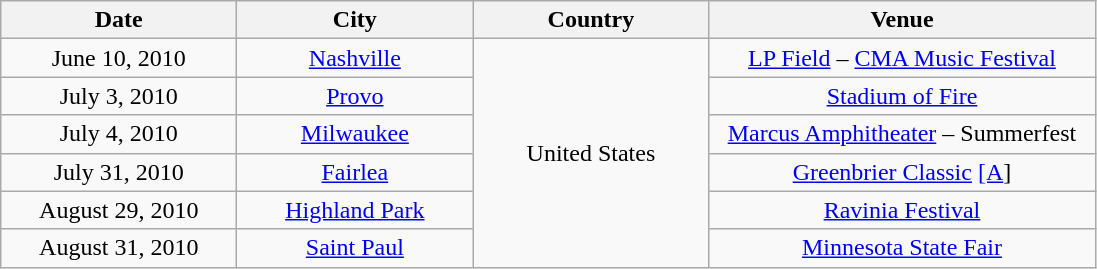<table class="wikitable" style="text-align:center;">
<tr>
<th style="width:150px;">Date</th>
<th style="width:150px;">City</th>
<th style="width:150px;">Country</th>
<th style="width:250px;">Venue</th>
</tr>
<tr>
<td>June 10, 2010</td>
<td><a href='#'>Nashville</a></td>
<td rowspan="6">United States</td>
<td><a href='#'>LP Field</a> – <a href='#'>CMA Music Festival</a></td>
</tr>
<tr>
<td>July 3, 2010</td>
<td><a href='#'>Provo</a></td>
<td><a href='#'>Stadium of Fire</a></td>
</tr>
<tr>
<td>July 4, 2010</td>
<td><a href='#'>Milwaukee</a></td>
<td><a href='#'>Marcus Amphitheater</a> – Summerfest</td>
</tr>
<tr>
<td>July 31, 2010</td>
<td><a href='#'>Fairlea</a></td>
<td><a href='#'>Greenbrier Classic</a> <span></span><a href='#'>[A</a>]</td>
</tr>
<tr>
<td>August 29, 2010</td>
<td><a href='#'>Highland Park</a></td>
<td><a href='#'>Ravinia Festival</a></td>
</tr>
<tr>
<td>August 31, 2010</td>
<td><a href='#'>Saint Paul</a></td>
<td><a href='#'>Minnesota State Fair</a></td>
</tr>
</table>
